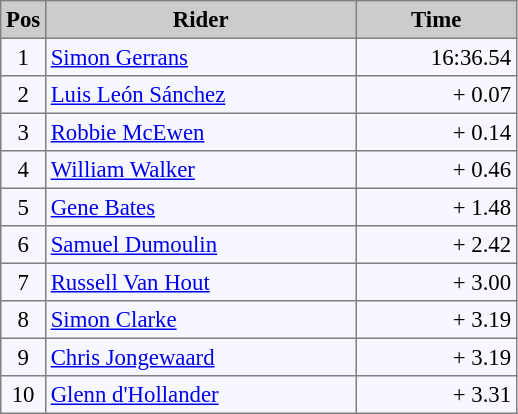<table bgcolor="#f7f8ff" cellpadding="3" cellspacing="0" border="1" style="font-size: 95%; border: gray solid 1px; border-collapse: collapse;">
<tr bgcolor="#CCCCCC">
<td align="center" width="20"><strong>Pos</strong></td>
<td align="center" width="200"><strong>Rider</strong></td>
<td align="center" width="100"><strong>Time</strong></td>
</tr>
<tr valign=top>
<td align=center>1</td>
<td> <a href='#'>Simon Gerrans</a></td>
<td align=right>16:36.54</td>
</tr>
<tr valign=top>
<td align=center>2</td>
<td> <a href='#'>Luis León Sánchez</a></td>
<td align=right>+ 0.07</td>
</tr>
<tr valign=top>
<td align=center>3</td>
<td> <a href='#'>Robbie McEwen</a></td>
<td align=right>+ 0.14</td>
</tr>
<tr valign=top>
<td align=center>4</td>
<td> <a href='#'>William Walker</a></td>
<td align=right>+ 0.46</td>
</tr>
<tr valign=top>
<td align=center>5</td>
<td> <a href='#'>Gene Bates</a></td>
<td align=right>+ 1.48</td>
</tr>
<tr valign=top>
<td align=center>6</td>
<td> <a href='#'>Samuel Dumoulin</a></td>
<td align=right>+ 2.42</td>
</tr>
<tr valign=top>
<td align=center>7</td>
<td> <a href='#'>Russell Van Hout</a></td>
<td align=right>+ 3.00</td>
</tr>
<tr valign=top>
<td align=center>8</td>
<td> <a href='#'>Simon Clarke</a></td>
<td align=right>+ 3.19</td>
</tr>
<tr valign=top>
<td align=center>9</td>
<td> <a href='#'>Chris Jongewaard</a></td>
<td align=right>+ 3.19</td>
</tr>
<tr valign=top>
<td align=center>10</td>
<td> <a href='#'>Glenn d'Hollander</a></td>
<td align=right>+ 3.31</td>
</tr>
</table>
